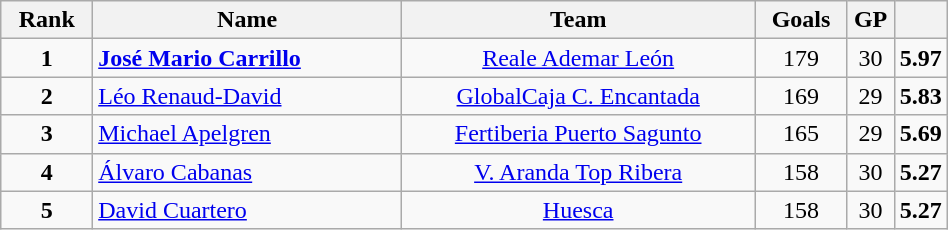<table class="wikitable" style="width:50%;">
<tr>
<th style="width:10%;">Rank</th>
<th style="width:35%;">Name</th>
<th style="width:40%;">Team</th>
<th style="width:10%;">Goals</th>
<th style="width:10%;">GP</th>
<th style="width:10%;"></th>
</tr>
<tr align=center>
<td><strong>1</strong></td>
<td align=left> <strong><a href='#'>José Mario Carrillo</a></strong></td>
<td><a href='#'>Reale Ademar León</a></td>
<td>179</td>
<td>30</td>
<td><strong>5.97</strong></td>
</tr>
<tr align=center>
<td><strong>2</strong></td>
<td align=left> <a href='#'>Léo Renaud-David</a></td>
<td><a href='#'>GlobalCaja C. Encantada</a></td>
<td>169</td>
<td>29</td>
<td><strong>5.83</strong></td>
</tr>
<tr align=center>
<td><strong>3</strong></td>
<td align=left> <a href='#'>Michael Apelgren</a></td>
<td><a href='#'>Fertiberia Puerto Sagunto</a></td>
<td>165</td>
<td>29</td>
<td><strong>5.69</strong></td>
</tr>
<tr align=center>
<td><strong>4</strong></td>
<td align=left> <a href='#'>Álvaro Cabanas</a></td>
<td><a href='#'>V. Aranda Top Ribera</a></td>
<td>158</td>
<td>30</td>
<td><strong>5.27</strong></td>
</tr>
<tr align=center>
<td><strong>5</strong></td>
<td align=left> <a href='#'>David Cuartero</a></td>
<td><a href='#'>Huesca</a></td>
<td>158</td>
<td>30</td>
<td><strong>5.27</strong></td>
</tr>
</table>
